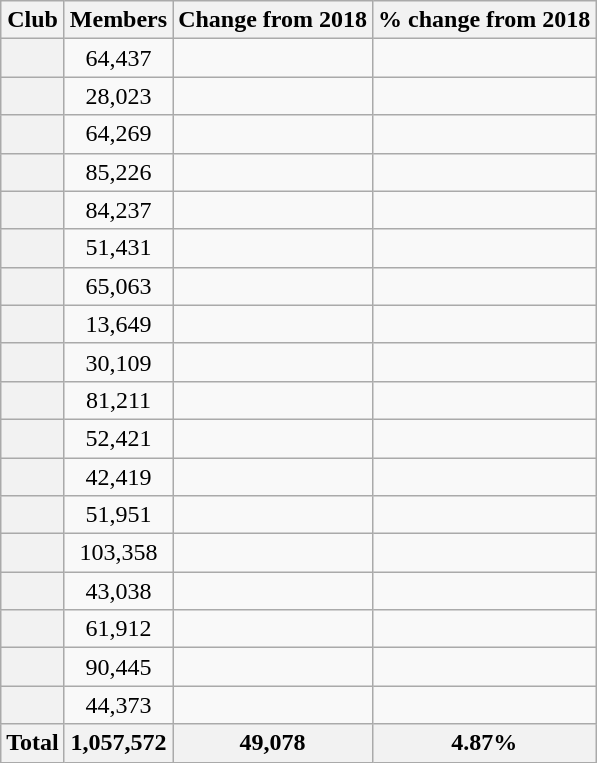<table class="wikitable plainrowheaders sortable" style="text-align:center;">
<tr>
<th>Club</th>
<th>Members</th>
<th>Change from 2018</th>
<th>% change from 2018</th>
</tr>
<tr>
<th scope="row"></th>
<td>64,437</td>
<td></td>
<td></td>
</tr>
<tr>
<th scope="row"></th>
<td>28,023</td>
<td></td>
<td></td>
</tr>
<tr>
<th scope="row"></th>
<td>64,269</td>
<td></td>
<td></td>
</tr>
<tr>
<th scope="row"></th>
<td>85,226</td>
<td></td>
<td></td>
</tr>
<tr>
<th scope="row"></th>
<td>84,237</td>
<td></td>
<td></td>
</tr>
<tr>
<th scope="row"></th>
<td>51,431</td>
<td></td>
<td></td>
</tr>
<tr>
<th scope="row"></th>
<td>65,063</td>
<td></td>
<td></td>
</tr>
<tr>
<th scope="row"></th>
<td>13,649</td>
<td></td>
<td></td>
</tr>
<tr>
<th scope="row"></th>
<td>30,109</td>
<td></td>
<td></td>
</tr>
<tr>
<th scope="row"></th>
<td>81,211</td>
<td></td>
<td></td>
</tr>
<tr>
<th scope="row"></th>
<td>52,421</td>
<td></td>
<td></td>
</tr>
<tr>
<th scope="row"></th>
<td>42,419</td>
<td></td>
<td></td>
</tr>
<tr>
<th scope="row"></th>
<td>51,951</td>
<td></td>
<td></td>
</tr>
<tr>
<th scope="row"></th>
<td>103,358</td>
<td></td>
<td></td>
</tr>
<tr>
<th scope="row"></th>
<td>43,038</td>
<td></td>
<td></td>
</tr>
<tr>
<th scope="row"></th>
<td>61,912</td>
<td></td>
<td></td>
</tr>
<tr>
<th scope="row"></th>
<td>90,445</td>
<td></td>
<td></td>
</tr>
<tr>
<th scope="row"></th>
<td>44,373</td>
<td></td>
<td></td>
</tr>
<tr class="sortbottom">
<th>Total</th>
<th>1,057,572</th>
<th> 49,078</th>
<th> 4.87%</th>
</tr>
</table>
